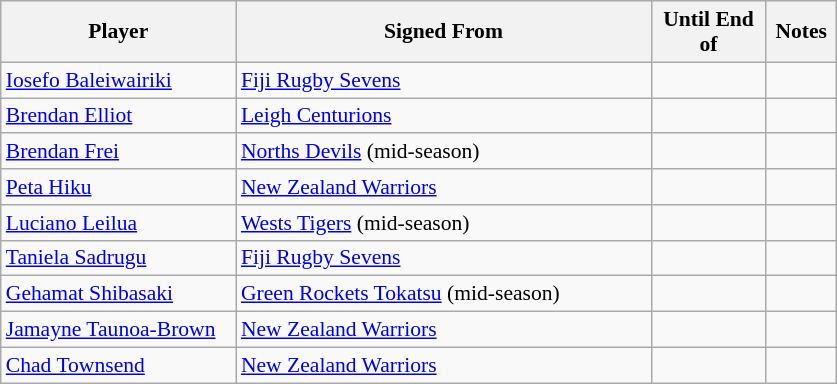<table class="wikitable" style="font-size:90%">
<tr bgcolor="#efefef">
<th width="150">Player</th>
<th width="270">Signed From</th>
<th width="70">Until End of</th>
<th width="40">Notes</th>
</tr>
<tr>
<td><a href='#'>Iosefo Baleiwairiki</a></td>
<td> <a href='#'>Fiji Rugby Sevens</a></td>
<td></td>
<td></td>
</tr>
<tr>
<td><a href='#'>Brendan Elliot</a></td>
<td> <a href='#'>Leigh Centurions</a></td>
<td></td>
<td></td>
</tr>
<tr>
<td><a href='#'>Brendan Frei</a></td>
<td> <a href='#'>Norths Devils</a> (mid-season)</td>
<td></td>
<td></td>
</tr>
<tr>
<td><a href='#'>Peta Hiku</a></td>
<td> <a href='#'>New Zealand Warriors</a></td>
<td></td>
<td></td>
</tr>
<tr>
<td><a href='#'>Luciano Leilua</a></td>
<td> <a href='#'>Wests Tigers</a> (mid-season)</td>
<td></td>
<td></td>
</tr>
<tr>
<td><a href='#'>Taniela Sadrugu</a></td>
<td> <a href='#'>Fiji Rugby Sevens</a></td>
<td></td>
<td></td>
</tr>
<tr>
<td><a href='#'>Gehamat Shibasaki</a></td>
<td> <a href='#'>Green Rockets Tokatsu</a> (mid-season)</td>
<td></td>
<td></td>
</tr>
<tr>
<td><a href='#'>Jamayne Taunoa-Brown</a></td>
<td> <a href='#'>New Zealand Warriors</a></td>
<td></td>
<td></td>
</tr>
<tr>
<td><a href='#'>Chad Townsend</a></td>
<td> <a href='#'>New Zealand Warriors</a></td>
<td></td>
<td></td>
</tr>
</table>
